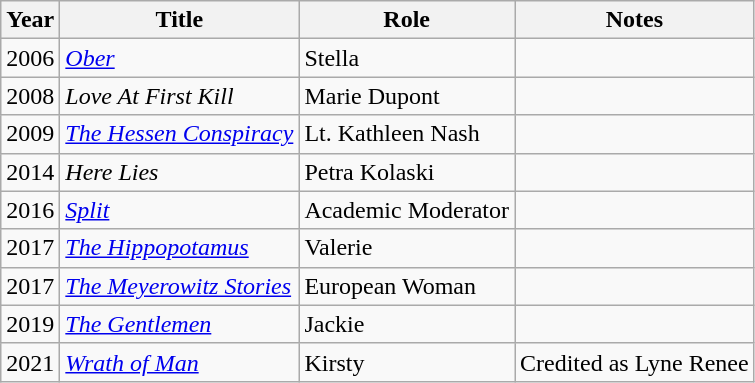<table class="wikitable sortable">
<tr>
<th>Year</th>
<th>Title</th>
<th>Role</th>
<th class="unsortable">Notes</th>
</tr>
<tr>
<td>2006</td>
<td><em><a href='#'>Ober</a></em></td>
<td>Stella</td>
<td></td>
</tr>
<tr>
<td>2008</td>
<td><em>Love At First Kill</em></td>
<td>Marie Dupont</td>
<td></td>
</tr>
<tr>
<td>2009</td>
<td><em><a href='#'>The Hessen Conspiracy</a></em></td>
<td>Lt. Kathleen Nash</td>
<td></td>
</tr>
<tr>
<td>2014</td>
<td><em>Here Lies</em></td>
<td>Petra Kolaski</td>
<td></td>
</tr>
<tr>
<td>2016</td>
<td><em><a href='#'>Split</a></em></td>
<td>Academic Moderator</td>
<td></td>
</tr>
<tr>
<td>2017</td>
<td><em><a href='#'>The Hippopotamus</a></em></td>
<td>Valerie</td>
<td></td>
</tr>
<tr>
<td>2017</td>
<td><em><a href='#'>The Meyerowitz Stories</a></em></td>
<td>European Woman</td>
<td></td>
</tr>
<tr>
<td>2019</td>
<td><em><a href='#'>The Gentlemen</a></em></td>
<td>Jackie</td>
<td></td>
</tr>
<tr>
<td>2021</td>
<td><em><a href='#'>Wrath of Man</a></em></td>
<td>Kirsty</td>
<td>Credited as Lyne Renee</td>
</tr>
</table>
